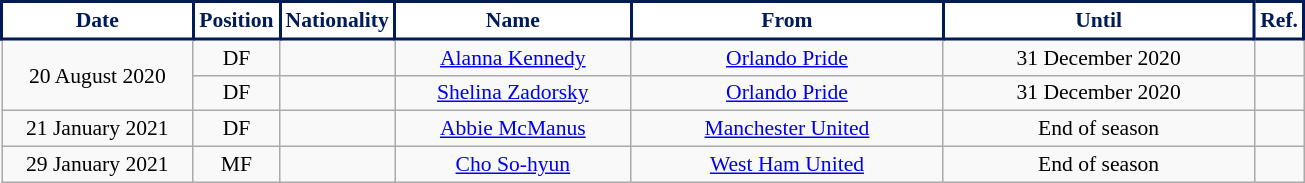<table class="wikitable" style="text-align:center; font-size:90%; ">
<tr>
<th style="background:#fff;color:#001C58;border:2px solid #001C58; width:120px;">Date</th>
<th style="background:#fff;color:#001C58;border:2px solid #001C58; width:50px;">Position</th>
<th style="background:#fff;color:#001C58;border:2px solid #001C58; width:50px;">Nationality</th>
<th style="background:#fff;color:#001C58;border:2px solid #001C58; width:150px;">Name</th>
<th style="background:#fff;color:#001C58;border:2px solid #001C58; width:200px;">From</th>
<th style="background:#fff;color:#001C58;border:2px solid #001C58; width:200px;">Until</th>
<th style="background:#fff;color:#001C58;border:2px solid #001C58; width:25px;">Ref.</th>
</tr>
<tr>
<td rowspan=2>20 August 2020</td>
<td>DF</td>
<td></td>
<td><a href='#'>Alanna Kennedy</a></td>
<td> <a href='#'>Orlando Pride</a></td>
<td>31 December 2020</td>
<td></td>
</tr>
<tr>
<td>DF</td>
<td></td>
<td><a href='#'>Shelina Zadorsky</a></td>
<td> <a href='#'>Orlando Pride</a></td>
<td>31 December 2020</td>
<td></td>
</tr>
<tr>
<td>21 January 2021</td>
<td>DF</td>
<td></td>
<td><a href='#'>Abbie McManus</a></td>
<td> <a href='#'>Manchester United</a></td>
<td>End of season</td>
<td></td>
</tr>
<tr>
<td>29 January 2021</td>
<td>MF</td>
<td></td>
<td><a href='#'>Cho So-hyun</a></td>
<td> <a href='#'>West Ham United</a></td>
<td>End of season</td>
<td></td>
</tr>
</table>
